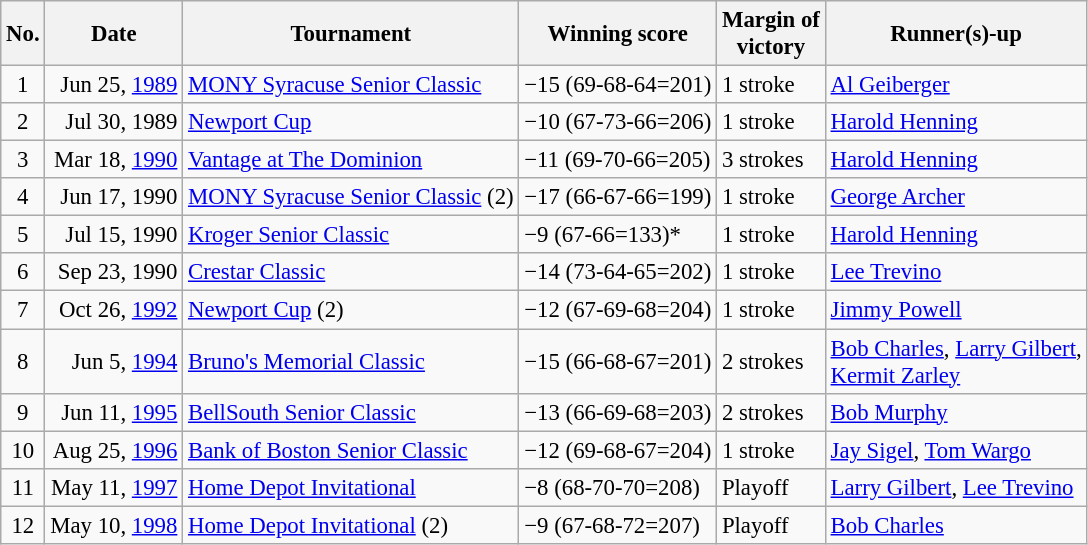<table class="wikitable" style="font-size:95%;">
<tr>
<th>No.</th>
<th>Date</th>
<th>Tournament</th>
<th>Winning score</th>
<th>Margin of<br>victory</th>
<th>Runner(s)-up</th>
</tr>
<tr>
<td align=center>1</td>
<td align=right>Jun 25, <a href='#'>1989</a></td>
<td><a href='#'>MONY Syracuse Senior Classic</a></td>
<td>−15 (69-68-64=201)</td>
<td>1 stroke</td>
<td> <a href='#'>Al Geiberger</a></td>
</tr>
<tr>
<td align=center>2</td>
<td align=right>Jul 30, 1989</td>
<td><a href='#'>Newport Cup</a></td>
<td>−10 (67-73-66=206)</td>
<td>1 stroke</td>
<td> <a href='#'>Harold Henning</a></td>
</tr>
<tr>
<td align=center>3</td>
<td align=right>Mar 18, <a href='#'>1990</a></td>
<td><a href='#'>Vantage at The Dominion</a></td>
<td>−11 (69-70-66=205)</td>
<td>3 strokes</td>
<td> <a href='#'>Harold Henning</a></td>
</tr>
<tr>
<td align=center>4</td>
<td align=right>Jun 17, 1990</td>
<td><a href='#'>MONY Syracuse Senior Classic</a> (2)</td>
<td>−17 (66-67-66=199)</td>
<td>1 stroke</td>
<td> <a href='#'>George Archer</a></td>
</tr>
<tr>
<td align=center>5</td>
<td align=right>Jul 15, 1990</td>
<td><a href='#'>Kroger Senior Classic</a></td>
<td>−9 (67-66=133)*</td>
<td>1 stroke</td>
<td> <a href='#'>Harold Henning</a></td>
</tr>
<tr>
<td align=center>6</td>
<td align=right>Sep 23, 1990</td>
<td><a href='#'>Crestar Classic</a></td>
<td>−14 (73-64-65=202)</td>
<td>1 stroke</td>
<td> <a href='#'>Lee Trevino</a></td>
</tr>
<tr>
<td align=center>7</td>
<td align=right>Oct 26, <a href='#'>1992</a></td>
<td><a href='#'>Newport Cup</a> (2)</td>
<td>−12 (67-69-68=204)</td>
<td>1 stroke</td>
<td> <a href='#'>Jimmy Powell</a></td>
</tr>
<tr>
<td align=center>8</td>
<td align=right>Jun 5, <a href='#'>1994</a></td>
<td><a href='#'>Bruno's Memorial Classic</a></td>
<td>−15 (66-68-67=201)</td>
<td>2 strokes</td>
<td> <a href='#'>Bob Charles</a>,  <a href='#'>Larry Gilbert</a>,<br> <a href='#'>Kermit Zarley</a></td>
</tr>
<tr>
<td align=center>9</td>
<td align=right>Jun 11, <a href='#'>1995</a></td>
<td><a href='#'>BellSouth Senior Classic</a></td>
<td>−13 (66-69-68=203)</td>
<td>2 strokes</td>
<td> <a href='#'>Bob Murphy</a></td>
</tr>
<tr>
<td align=center>10</td>
<td align=right>Aug 25, <a href='#'>1996</a></td>
<td><a href='#'>Bank of Boston Senior Classic</a></td>
<td>−12 (69-68-67=204)</td>
<td>1 stroke</td>
<td> <a href='#'>Jay Sigel</a>,  <a href='#'>Tom Wargo</a></td>
</tr>
<tr>
<td align=center>11</td>
<td align=right>May 11, <a href='#'>1997</a></td>
<td><a href='#'>Home Depot Invitational</a></td>
<td>−8 (68-70-70=208)</td>
<td>Playoff</td>
<td> <a href='#'>Larry Gilbert</a>,  <a href='#'>Lee Trevino</a></td>
</tr>
<tr>
<td align=center>12</td>
<td align=right>May 10, <a href='#'>1998</a></td>
<td><a href='#'>Home Depot Invitational</a> (2)</td>
<td>−9 (67-68-72=207)</td>
<td>Playoff</td>
<td> <a href='#'>Bob Charles</a></td>
</tr>
</table>
